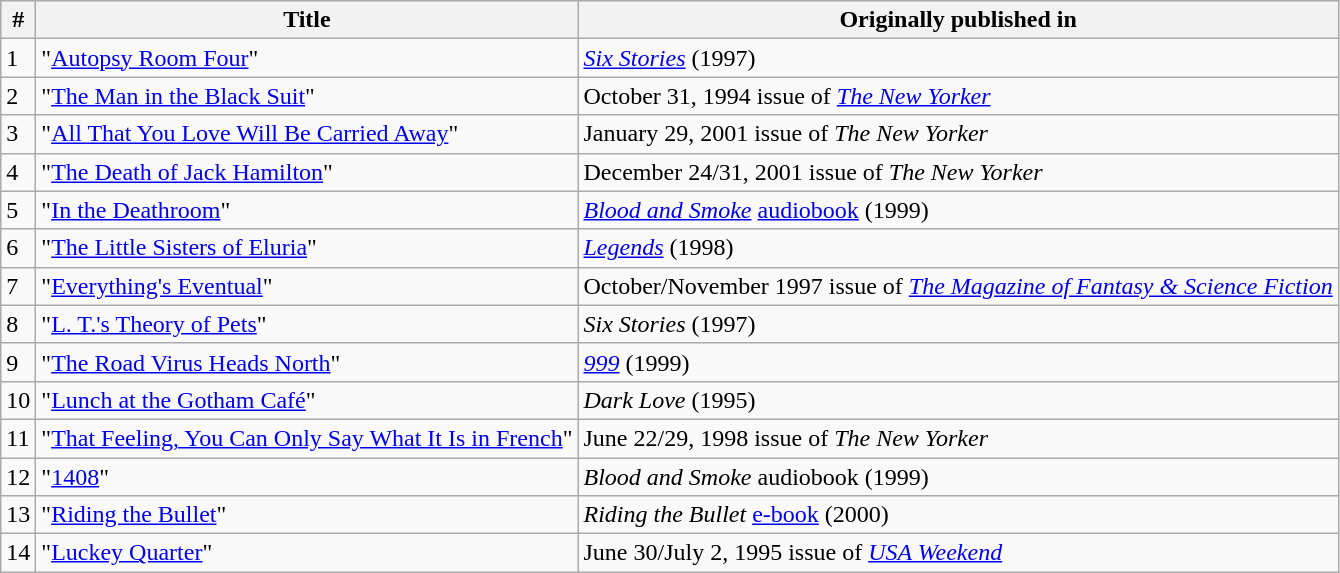<table class="wikitable">
<tr>
<th>#</th>
<th>Title</th>
<th>Originally published in</th>
</tr>
<tr>
<td>1</td>
<td>"<a href='#'>Autopsy Room Four</a>"</td>
<td><em><a href='#'>Six Stories</a></em> (1997)</td>
</tr>
<tr>
<td>2</td>
<td>"<a href='#'>The Man in the Black Suit</a>"</td>
<td>October 31, 1994 issue of <em><a href='#'>The New Yorker</a></em></td>
</tr>
<tr>
<td>3</td>
<td>"<a href='#'>All That You Love Will Be Carried Away</a>"</td>
<td>January 29, 2001 issue of <em>The New Yorker</em></td>
</tr>
<tr>
<td>4</td>
<td>"<a href='#'>The Death of Jack Hamilton</a>"</td>
<td>December 24/31, 2001 issue of <em>The New Yorker</em></td>
</tr>
<tr>
<td>5</td>
<td>"<a href='#'>In the Deathroom</a>"</td>
<td><em><a href='#'>Blood and Smoke</a></em> <a href='#'>audiobook</a> (1999)</td>
</tr>
<tr>
<td>6</td>
<td>"<a href='#'>The Little Sisters of Eluria</a>"</td>
<td><em><a href='#'>Legends</a></em> (1998)</td>
</tr>
<tr>
<td>7</td>
<td>"<a href='#'>Everything's Eventual</a>"</td>
<td>October/November 1997 issue of <em><a href='#'>The Magazine of Fantasy & Science Fiction</a></em></td>
</tr>
<tr>
<td>8</td>
<td>"<a href='#'>L. T.'s Theory of Pets</a>"</td>
<td><em>Six Stories</em> (1997)</td>
</tr>
<tr>
<td>9</td>
<td>"<a href='#'>The Road Virus Heads North</a>"</td>
<td><em><a href='#'>999</a></em> (1999)</td>
</tr>
<tr>
<td>10</td>
<td>"<a href='#'>Lunch at the Gotham Café</a>"</td>
<td><em>Dark Love</em> (1995)</td>
</tr>
<tr>
<td>11</td>
<td>"<a href='#'>That Feeling, You Can Only Say What It Is in French</a>"</td>
<td>June 22/29, 1998 issue of <em>The New Yorker</em></td>
</tr>
<tr>
<td>12</td>
<td>"<a href='#'>1408</a>"</td>
<td><em>Blood and Smoke</em> audiobook (1999)</td>
</tr>
<tr>
<td>13</td>
<td>"<a href='#'>Riding the Bullet</a>"</td>
<td><em>Riding the Bullet</em> <a href='#'>e-book</a> (2000)</td>
</tr>
<tr>
<td>14</td>
<td>"<a href='#'>Luckey Quarter</a>"</td>
<td>June 30/July 2, 1995 issue of <em><a href='#'>USA Weekend</a></em></td>
</tr>
</table>
